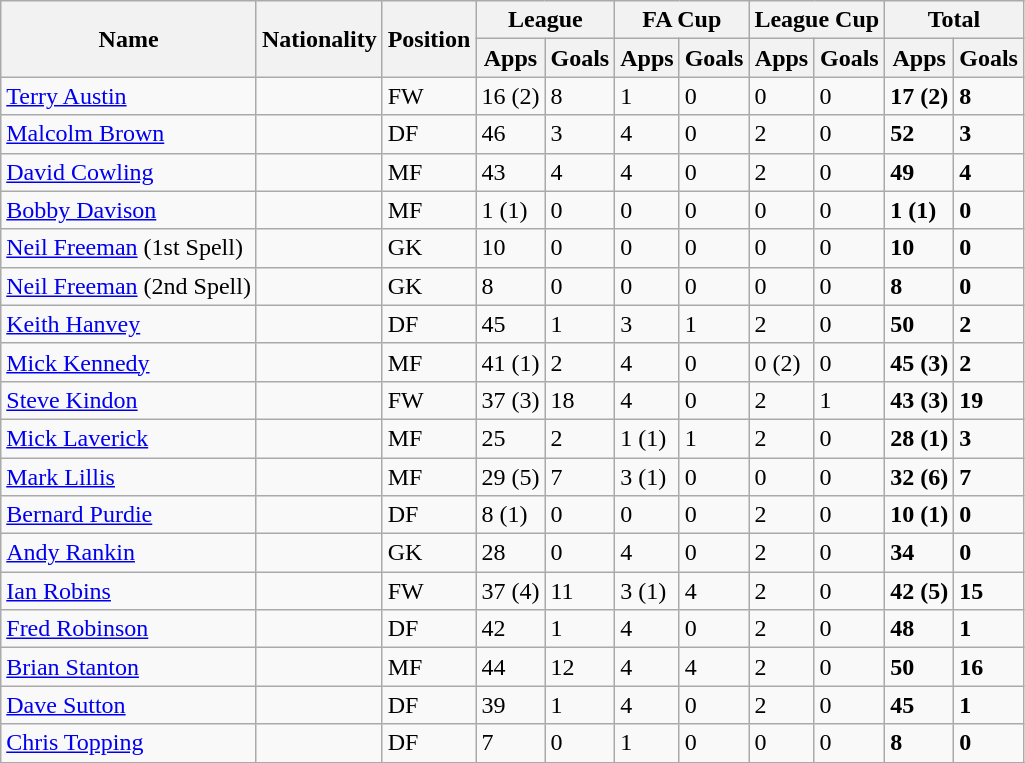<table class="wikitable sortable">
<tr>
<th scope=col rowspan=2>Name</th>
<th scope=col rowspan=2>Nationality</th>
<th scope=col rowspan=2>Position</th>
<th colspan=2>League</th>
<th colspan=2>FA Cup</th>
<th colspan=2>League Cup</th>
<th colspan=2>Total</th>
</tr>
<tr>
<th>Apps</th>
<th>Goals</th>
<th>Apps</th>
<th>Goals</th>
<th>Apps</th>
<th>Goals</th>
<th>Apps</th>
<th>Goals</th>
</tr>
<tr>
<td><a href='#'>Terry Austin</a></td>
<td></td>
<td>FW</td>
<td>16 (2)</td>
<td>8</td>
<td>1</td>
<td>0</td>
<td>0</td>
<td>0</td>
<td><strong>17 (2)</strong></td>
<td><strong>8</strong></td>
</tr>
<tr>
<td><a href='#'>Malcolm Brown</a></td>
<td></td>
<td>DF</td>
<td>46</td>
<td>3</td>
<td>4</td>
<td>0</td>
<td>2</td>
<td>0</td>
<td><strong>52</strong></td>
<td><strong>3</strong></td>
</tr>
<tr>
<td><a href='#'>David Cowling</a></td>
<td></td>
<td>MF</td>
<td>43</td>
<td>4</td>
<td>4</td>
<td>0</td>
<td>2</td>
<td>0</td>
<td><strong>49</strong></td>
<td><strong>4</strong></td>
</tr>
<tr>
<td><a href='#'>Bobby Davison</a></td>
<td></td>
<td>MF</td>
<td>1 (1)</td>
<td>0</td>
<td>0</td>
<td>0</td>
<td>0</td>
<td>0</td>
<td><strong>1 (1)</strong></td>
<td><strong>0</strong></td>
</tr>
<tr>
<td><a href='#'>Neil Freeman</a> (1st Spell)</td>
<td></td>
<td>GK</td>
<td>10</td>
<td>0</td>
<td>0</td>
<td>0</td>
<td>0</td>
<td>0</td>
<td><strong>10</strong></td>
<td><strong>0</strong></td>
</tr>
<tr>
<td><a href='#'>Neil Freeman</a> (2nd Spell)</td>
<td></td>
<td>GK</td>
<td>8</td>
<td>0</td>
<td>0</td>
<td>0</td>
<td>0</td>
<td>0</td>
<td><strong>8</strong></td>
<td><strong>0</strong></td>
</tr>
<tr>
<td><a href='#'>Keith Hanvey</a></td>
<td></td>
<td>DF</td>
<td>45</td>
<td>1</td>
<td>3</td>
<td>1</td>
<td>2</td>
<td>0</td>
<td><strong>50</strong></td>
<td><strong>2</strong></td>
</tr>
<tr>
<td><a href='#'>Mick Kennedy</a></td>
<td></td>
<td>MF</td>
<td>41 (1)</td>
<td>2</td>
<td>4</td>
<td>0</td>
<td>0 (2)</td>
<td>0</td>
<td><strong>45 (3)</strong></td>
<td><strong>2</strong></td>
</tr>
<tr>
<td><a href='#'>Steve Kindon</a></td>
<td></td>
<td>FW</td>
<td>37 (3)</td>
<td>18</td>
<td>4</td>
<td>0</td>
<td>2</td>
<td>1</td>
<td><strong>43 (3)</strong></td>
<td><strong>19</strong></td>
</tr>
<tr>
<td><a href='#'>Mick Laverick</a></td>
<td></td>
<td>MF</td>
<td>25</td>
<td>2</td>
<td>1 (1)</td>
<td>1</td>
<td>2</td>
<td>0</td>
<td><strong>28 (1)</strong></td>
<td><strong>3</strong></td>
</tr>
<tr>
<td><a href='#'>Mark Lillis</a></td>
<td></td>
<td>MF</td>
<td>29 (5)</td>
<td>7</td>
<td>3 (1)</td>
<td>0</td>
<td>0</td>
<td>0</td>
<td><strong>32 (6)</strong></td>
<td><strong>7</strong></td>
</tr>
<tr>
<td><a href='#'>Bernard Purdie</a></td>
<td></td>
<td>DF</td>
<td>8 (1)</td>
<td>0</td>
<td>0</td>
<td>0</td>
<td>2</td>
<td>0</td>
<td><strong>10 (1)</strong></td>
<td><strong>0</strong></td>
</tr>
<tr>
<td><a href='#'>Andy Rankin</a></td>
<td></td>
<td>GK</td>
<td>28</td>
<td>0</td>
<td>4</td>
<td>0</td>
<td>2</td>
<td>0</td>
<td><strong>34</strong></td>
<td><strong>0</strong></td>
</tr>
<tr>
<td><a href='#'>Ian Robins</a></td>
<td></td>
<td>FW</td>
<td>37 (4)</td>
<td>11</td>
<td>3 (1)</td>
<td>4</td>
<td>2</td>
<td>0</td>
<td><strong>42 (5)</strong></td>
<td><strong>15</strong></td>
</tr>
<tr>
<td><a href='#'>Fred Robinson</a></td>
<td></td>
<td>DF</td>
<td>42</td>
<td>1</td>
<td>4</td>
<td>0</td>
<td>2</td>
<td>0</td>
<td><strong>48</strong></td>
<td><strong>1</strong></td>
</tr>
<tr>
<td><a href='#'>Brian Stanton</a></td>
<td></td>
<td>MF</td>
<td>44</td>
<td>12</td>
<td>4</td>
<td>4</td>
<td>2</td>
<td>0</td>
<td><strong>50</strong></td>
<td><strong>16</strong></td>
</tr>
<tr>
<td><a href='#'>Dave Sutton</a></td>
<td></td>
<td>DF</td>
<td>39</td>
<td>1</td>
<td>4</td>
<td>0</td>
<td>2</td>
<td>0</td>
<td><strong>45</strong></td>
<td><strong>1</strong></td>
</tr>
<tr>
<td><a href='#'>Chris Topping</a></td>
<td></td>
<td>DF</td>
<td>7</td>
<td>0</td>
<td>1</td>
<td>0</td>
<td>0</td>
<td>0</td>
<td><strong>8</strong></td>
<td><strong>0</strong></td>
</tr>
<tr>
</tr>
</table>
